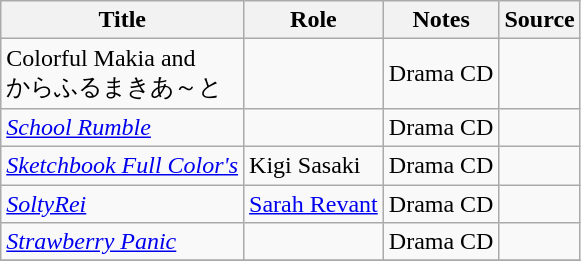<table class="wikitable sortable plainrowheaders">
<tr>
<th>Title</th>
<th>Role</th>
<th class="unsortable">Notes</th>
<th class="unsortable">Source</th>
</tr>
<tr>
<td>Colorful Makia and<br>からふるまきあ～と</td>
<td></td>
<td>Drama CD</td>
<td></td>
</tr>
<tr>
<td><em><a href='#'>School Rumble</a></em></td>
<td></td>
<td>Drama CD</td>
<td></td>
</tr>
<tr>
<td><em><a href='#'>Sketchbook Full Color's</a></em></td>
<td>Kigi Sasaki</td>
<td>Drama CD</td>
<td></td>
</tr>
<tr>
<td><em><a href='#'>SoltyRei</a></em></td>
<td><a href='#'>Sarah Revant</a></td>
<td>Drama CD</td>
<td></td>
</tr>
<tr>
<td><em><a href='#'>Strawberry Panic</a></em></td>
<td></td>
<td>Drama CD</td>
<td></td>
</tr>
<tr>
</tr>
</table>
